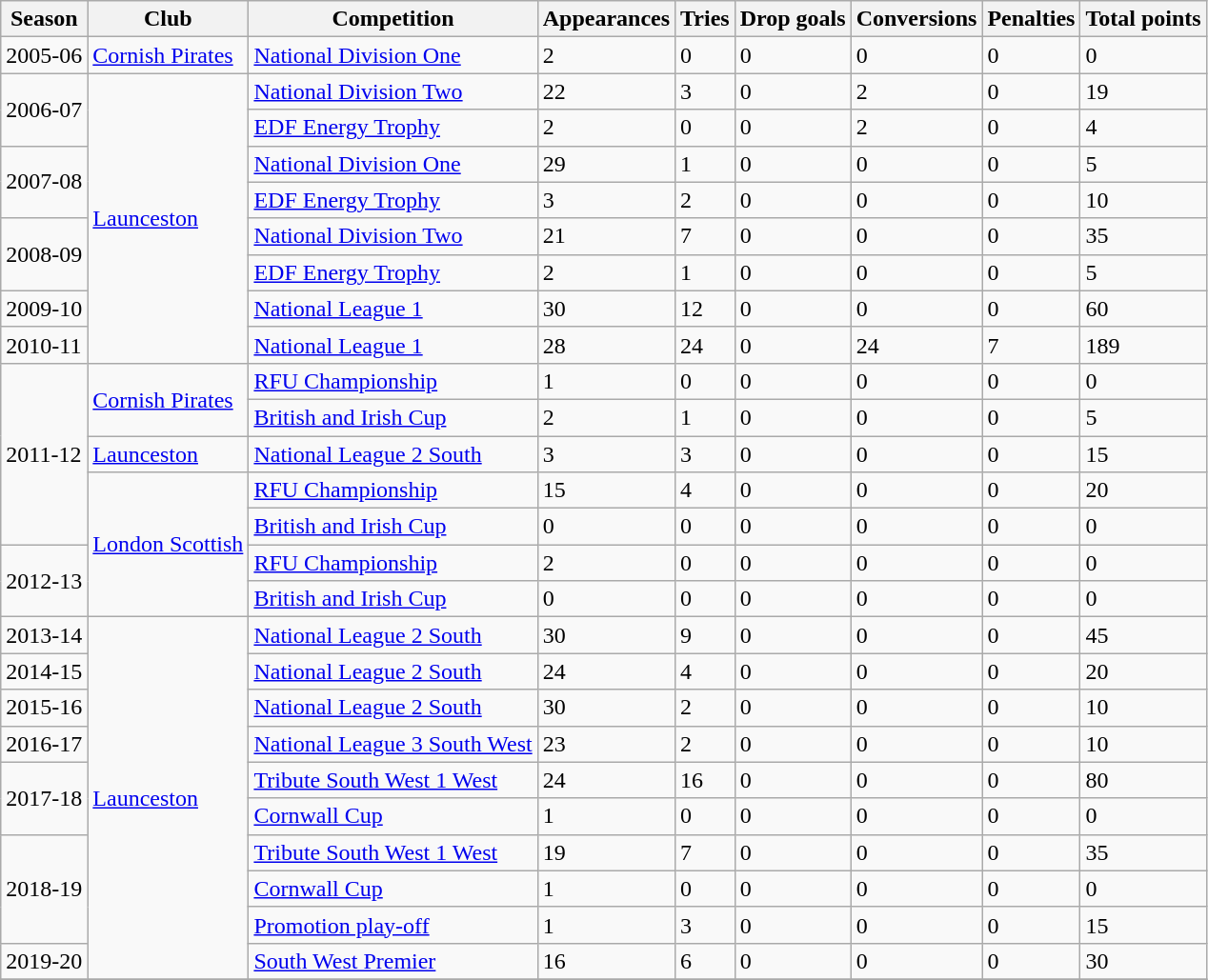<table class="wikitable sortable">
<tr>
<th>Season</th>
<th>Club</th>
<th>Competition</th>
<th>Appearances</th>
<th>Tries</th>
<th>Drop goals</th>
<th>Conversions</th>
<th>Penalties</th>
<th>Total points</th>
</tr>
<tr>
<td>2005-06</td>
<td><a href='#'>Cornish Pirates</a></td>
<td><a href='#'>National Division One</a></td>
<td>2</td>
<td>0</td>
<td>0</td>
<td>0</td>
<td>0</td>
<td>0</td>
</tr>
<tr>
<td Rowspan="2">2006-07</td>
<td Rowspan="8"><a href='#'>Launceston</a></td>
<td><a href='#'>National Division Two</a></td>
<td>22</td>
<td>3</td>
<td>0</td>
<td>2</td>
<td>0</td>
<td>19</td>
</tr>
<tr>
<td><a href='#'>EDF Energy Trophy</a></td>
<td>2</td>
<td>0</td>
<td>0</td>
<td>2</td>
<td>0</td>
<td>4</td>
</tr>
<tr>
<td Rowspan="2">2007-08</td>
<td><a href='#'>National Division One</a></td>
<td>29</td>
<td>1</td>
<td>0</td>
<td>0</td>
<td>0</td>
<td>5</td>
</tr>
<tr>
<td><a href='#'>EDF Energy Trophy</a></td>
<td>3</td>
<td>2</td>
<td>0</td>
<td>0</td>
<td>0</td>
<td>10</td>
</tr>
<tr>
<td Rowspan="2">2008-09</td>
<td><a href='#'>National Division Two</a></td>
<td>21</td>
<td>7</td>
<td>0</td>
<td>0</td>
<td>0</td>
<td>35</td>
</tr>
<tr>
<td><a href='#'>EDF Energy Trophy</a></td>
<td>2</td>
<td>1</td>
<td>0</td>
<td>0</td>
<td>0</td>
<td>5</td>
</tr>
<tr>
<td>2009-10</td>
<td><a href='#'>National League 1</a></td>
<td>30</td>
<td>12</td>
<td>0</td>
<td>0</td>
<td>0</td>
<td>60</td>
</tr>
<tr>
<td>2010-11</td>
<td><a href='#'>National League 1</a></td>
<td>28</td>
<td>24</td>
<td>0</td>
<td>24</td>
<td>7</td>
<td>189</td>
</tr>
<tr>
<td Rowspan="5">2011-12</td>
<td Rowspan="2"><a href='#'>Cornish Pirates</a></td>
<td><a href='#'>RFU Championship</a></td>
<td>1</td>
<td>0</td>
<td>0</td>
<td>0</td>
<td>0</td>
<td>0</td>
</tr>
<tr>
<td><a href='#'>British and Irish Cup</a></td>
<td>2</td>
<td>1</td>
<td>0</td>
<td>0</td>
<td>0</td>
<td>5</td>
</tr>
<tr>
<td><a href='#'>Launceston</a></td>
<td><a href='#'>National League 2 South</a></td>
<td>3</td>
<td>3</td>
<td>0</td>
<td>0</td>
<td>0</td>
<td>15</td>
</tr>
<tr>
<td Rowspan="4"><a href='#'>London Scottish</a></td>
<td><a href='#'>RFU Championship</a></td>
<td>15</td>
<td>4</td>
<td>0</td>
<td>0</td>
<td>0</td>
<td>20</td>
</tr>
<tr>
<td><a href='#'>British and Irish Cup</a></td>
<td>0</td>
<td>0</td>
<td>0</td>
<td>0</td>
<td>0</td>
<td>0</td>
</tr>
<tr>
<td Rowspan="2">2012-13</td>
<td><a href='#'>RFU Championship</a></td>
<td>2</td>
<td>0</td>
<td>0</td>
<td>0</td>
<td>0</td>
<td>0</td>
</tr>
<tr>
<td><a href='#'>British and Irish Cup</a></td>
<td>0</td>
<td>0</td>
<td>0</td>
<td>0</td>
<td>0</td>
<td>0</td>
</tr>
<tr>
<td>2013-14</td>
<td Rowspan="10"><a href='#'>Launceston</a></td>
<td><a href='#'>National League 2 South</a></td>
<td>30</td>
<td>9</td>
<td>0</td>
<td>0</td>
<td>0</td>
<td>45</td>
</tr>
<tr>
<td>2014-15</td>
<td><a href='#'>National League 2 South</a></td>
<td>24</td>
<td>4</td>
<td>0</td>
<td>0</td>
<td>0</td>
<td>20</td>
</tr>
<tr>
<td>2015-16</td>
<td><a href='#'>National League 2 South</a></td>
<td>30</td>
<td>2</td>
<td>0</td>
<td>0</td>
<td>0</td>
<td>10</td>
</tr>
<tr>
<td>2016-17</td>
<td><a href='#'>National League 3 South West</a></td>
<td>23</td>
<td>2</td>
<td>0</td>
<td>0</td>
<td>0</td>
<td>10</td>
</tr>
<tr>
<td rowspan=2>2017-18</td>
<td><a href='#'>Tribute South West 1 West</a></td>
<td>24</td>
<td>16</td>
<td>0</td>
<td>0</td>
<td>0</td>
<td>80</td>
</tr>
<tr>
<td><a href='#'>Cornwall Cup</a></td>
<td>1</td>
<td>0</td>
<td>0</td>
<td>0</td>
<td>0</td>
<td>0</td>
</tr>
<tr>
<td rowspan=3>2018-19</td>
<td><a href='#'>Tribute South West 1 West</a></td>
<td>19</td>
<td>7</td>
<td>0</td>
<td>0</td>
<td>0</td>
<td>35</td>
</tr>
<tr>
<td><a href='#'>Cornwall Cup</a></td>
<td>1</td>
<td>0</td>
<td>0</td>
<td>0</td>
<td>0</td>
<td>0</td>
</tr>
<tr>
<td><a href='#'>Promotion play-off</a></td>
<td>1</td>
<td>3</td>
<td>0</td>
<td>0</td>
<td>0</td>
<td>15</td>
</tr>
<tr>
<td>2019-20</td>
<td><a href='#'>South West Premier</a></td>
<td>16</td>
<td>6</td>
<td>0</td>
<td>0</td>
<td>0</td>
<td>30</td>
</tr>
<tr>
</tr>
</table>
